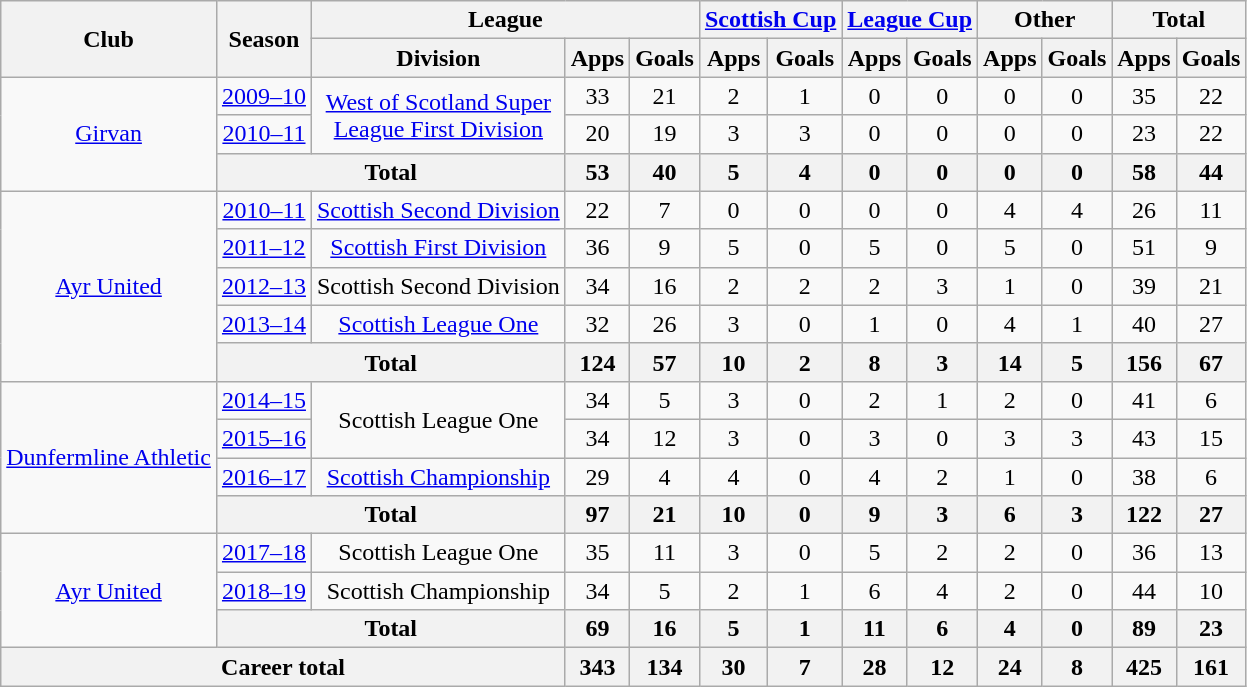<table class="wikitable" style="text-align: center">
<tr>
<th rowspan="2">Club</th>
<th rowspan="2">Season</th>
<th colspan="3">League</th>
<th colspan="2"><a href='#'>Scottish Cup</a></th>
<th colspan="2"><a href='#'>League Cup</a></th>
<th colspan="2">Other</th>
<th colspan="2">Total</th>
</tr>
<tr>
<th>Division</th>
<th>Apps</th>
<th>Goals</th>
<th>Apps</th>
<th>Goals</th>
<th>Apps</th>
<th>Goals</th>
<th>Apps</th>
<th>Goals</th>
<th>Apps</th>
<th>Goals</th>
</tr>
<tr>
<td rowspan="3"><a href='#'>Girvan</a></td>
<td><a href='#'>2009–10</a></td>
<td rowspan="2"><a href='#'>West of Scotland Super<br>League First Division</a></td>
<td>33</td>
<td>21</td>
<td>2</td>
<td>1</td>
<td>0</td>
<td>0</td>
<td>0</td>
<td>0</td>
<td>35</td>
<td>22</td>
</tr>
<tr>
<td><a href='#'>2010–11</a></td>
<td>20</td>
<td>19</td>
<td>3</td>
<td>3</td>
<td>0</td>
<td>0</td>
<td>0</td>
<td>0</td>
<td>23</td>
<td>22</td>
</tr>
<tr>
<th colspan="2">Total</th>
<th>53</th>
<th>40</th>
<th>5</th>
<th>4</th>
<th>0</th>
<th>0</th>
<th>0</th>
<th>0</th>
<th>58</th>
<th>44</th>
</tr>
<tr>
<td rowspan="5"><a href='#'>Ayr United</a></td>
<td><a href='#'>2010–11</a></td>
<td><a href='#'>Scottish Second Division</a></td>
<td>22</td>
<td>7</td>
<td>0</td>
<td>0</td>
<td>0</td>
<td>0</td>
<td>4</td>
<td>4</td>
<td>26</td>
<td>11</td>
</tr>
<tr>
<td><a href='#'>2011–12</a></td>
<td><a href='#'>Scottish First Division</a></td>
<td>36</td>
<td>9</td>
<td>5</td>
<td>0</td>
<td>5</td>
<td>0</td>
<td>5</td>
<td>0</td>
<td>51</td>
<td>9</td>
</tr>
<tr>
<td><a href='#'>2012–13</a></td>
<td>Scottish Second Division</td>
<td>34</td>
<td>16</td>
<td>2</td>
<td>2</td>
<td>2</td>
<td>3</td>
<td>1</td>
<td>0</td>
<td>39</td>
<td>21</td>
</tr>
<tr>
<td><a href='#'>2013–14</a></td>
<td><a href='#'>Scottish League One</a></td>
<td>32</td>
<td>26</td>
<td>3</td>
<td>0</td>
<td>1</td>
<td>0</td>
<td>4</td>
<td>1</td>
<td>40</td>
<td>27</td>
</tr>
<tr>
<th colspan="2">Total</th>
<th>124</th>
<th>57</th>
<th>10</th>
<th>2</th>
<th>8</th>
<th>3</th>
<th>14</th>
<th>5</th>
<th>156</th>
<th>67</th>
</tr>
<tr>
<td rowspan="4"><a href='#'>Dunfermline Athletic</a></td>
<td><a href='#'>2014–15</a></td>
<td rowspan="2">Scottish League One</td>
<td>34</td>
<td>5</td>
<td>3</td>
<td>0</td>
<td>2</td>
<td>1</td>
<td>2</td>
<td>0</td>
<td>41</td>
<td>6</td>
</tr>
<tr>
<td><a href='#'>2015–16</a></td>
<td>34</td>
<td>12</td>
<td>3</td>
<td>0</td>
<td>3</td>
<td>0</td>
<td>3</td>
<td>3</td>
<td>43</td>
<td>15</td>
</tr>
<tr>
<td><a href='#'>2016–17</a></td>
<td><a href='#'>Scottish Championship</a></td>
<td>29</td>
<td>4</td>
<td>4</td>
<td>0</td>
<td>4</td>
<td>2</td>
<td>1</td>
<td>0</td>
<td>38</td>
<td>6</td>
</tr>
<tr>
<th colspan="2">Total</th>
<th>97</th>
<th>21</th>
<th>10</th>
<th>0</th>
<th>9</th>
<th>3</th>
<th>6</th>
<th>3</th>
<th>122</th>
<th>27</th>
</tr>
<tr>
<td rowspan=3><a href='#'>Ayr United</a></td>
<td><a href='#'>2017–18</a></td>
<td>Scottish League One</td>
<td>35</td>
<td>11</td>
<td>3</td>
<td>0</td>
<td>5</td>
<td>2</td>
<td>2</td>
<td>0</td>
<td>36</td>
<td>13</td>
</tr>
<tr>
<td><a href='#'>2018–19</a></td>
<td>Scottish Championship</td>
<td>34</td>
<td>5</td>
<td>2</td>
<td>1</td>
<td>6</td>
<td>4</td>
<td>2</td>
<td>0</td>
<td>44</td>
<td>10</td>
</tr>
<tr>
<th colspan=2>Total</th>
<th>69</th>
<th>16</th>
<th>5</th>
<th>1</th>
<th>11</th>
<th>6</th>
<th>4</th>
<th>0</th>
<th>89</th>
<th>23</th>
</tr>
<tr>
<th colspan="3">Career total</th>
<th>343</th>
<th>134</th>
<th>30</th>
<th>7</th>
<th>28</th>
<th>12</th>
<th>24</th>
<th>8</th>
<th>425</th>
<th>161</th>
</tr>
</table>
